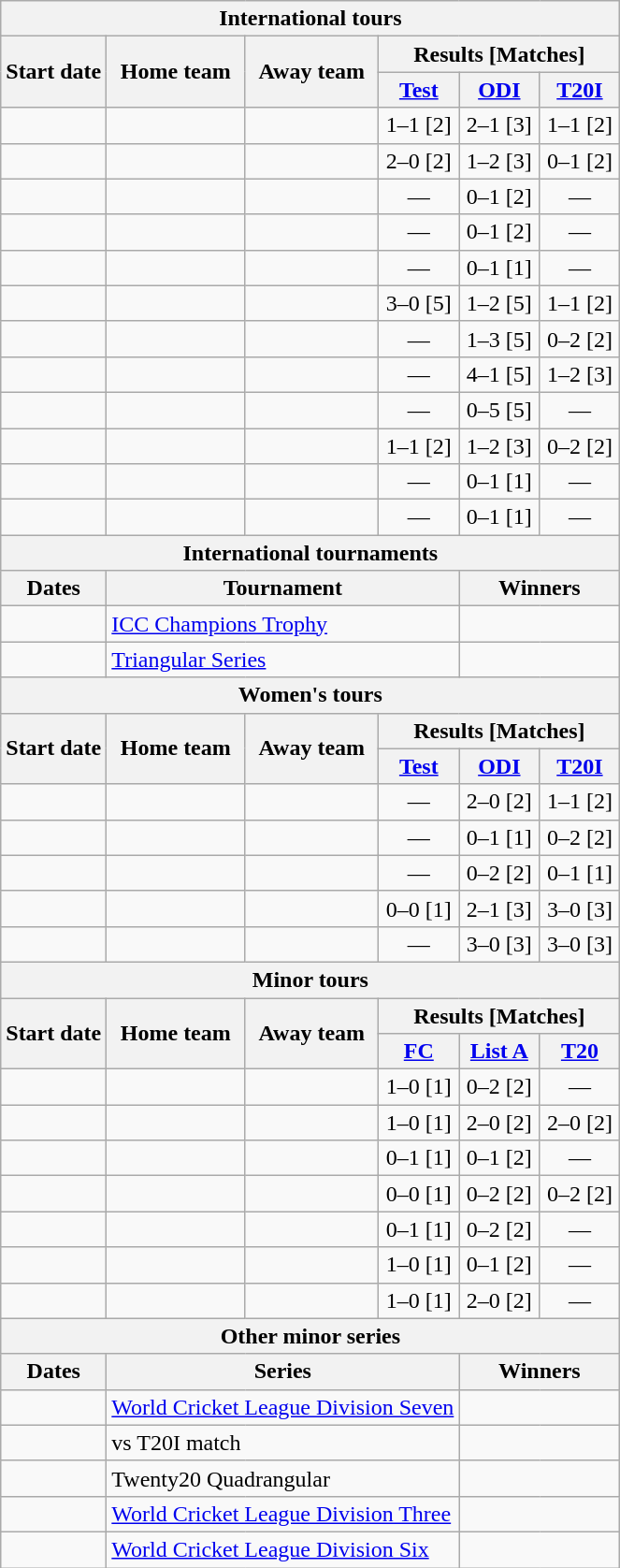<table class="wikitable sortable" style="text-align:center; white-space:nowrap">
<tr>
<th colspan=6>International tours</th>
</tr>
<tr>
<th rowspan=2>Start date</th>
<th rowspan=2>Home team</th>
<th rowspan=2>Away team</th>
<th colspan=3 class="unsortable">Results [Matches]</th>
</tr>
<tr>
<th width=50 class="unsortable"><a href='#'>Test</a></th>
<th width=50 class="unsortable"><a href='#'>ODI</a></th>
<th width=50 class="unsortable"><a href='#'>T20I</a></th>
</tr>
<tr>
<td style="text-align:left"><a href='#'></a></td>
<td style="text-align:left"></td>
<td style="text-align:left"></td>
<td>1–1 [2]</td>
<td>2–1 [3]</td>
<td>1–1 [2]</td>
</tr>
<tr>
<td style="text-align:left"><a href='#'></a></td>
<td style="text-align:left"></td>
<td style="text-align:left"></td>
<td>2–0 [2]</td>
<td>1–2 [3]</td>
<td>0–1 [2]</td>
</tr>
<tr>
<td style="text-align:left"><a href='#'></a></td>
<td style="text-align:left"></td>
<td style="text-align:left"></td>
<td>—</td>
<td>0–1 [2]</td>
<td>—</td>
</tr>
<tr>
<td style="text-align:left"><a href='#'></a></td>
<td style="text-align:left"></td>
<td style="text-align:left"></td>
<td>—</td>
<td>0–1 [2]</td>
<td>—</td>
</tr>
<tr>
<td style="text-align:left"><a href='#'></a></td>
<td style="text-align:left"></td>
<td style="text-align:left"></td>
<td>—</td>
<td>0–1 [1]</td>
<td>—</td>
</tr>
<tr>
<td style="text-align:left"><a href='#'></a></td>
<td style="text-align:left"></td>
<td style="text-align:left"></td>
<td>3–0 [5]</td>
<td>1–2 [5]</td>
<td>1–1 [2]</td>
</tr>
<tr>
<td style="text-align:left"><a href='#'></a></td>
<td style="text-align:left"></td>
<td style="text-align:left"></td>
<td>—</td>
<td>1–3 [5]</td>
<td>0–2 [2]</td>
</tr>
<tr>
<td style="text-align:left"><a href='#'></a></td>
<td style="text-align:left"></td>
<td style="text-align:left"></td>
<td>—</td>
<td>4–1 [5]</td>
<td>1–2 [3]</td>
</tr>
<tr>
<td style="text-align:left"><a href='#'></a></td>
<td style="text-align:left"></td>
<td style="text-align:left"></td>
<td>—</td>
<td>0–5 [5]</td>
<td>—</td>
</tr>
<tr>
<td style="text-align:left"><a href='#'></a></td>
<td style="text-align:left"></td>
<td style="text-align:left"></td>
<td>1–1 [2]</td>
<td>1–2 [3]</td>
<td>0–2 [2]</td>
</tr>
<tr>
<td style="text-align:left"><a href='#'></a></td>
<td style="text-align:left"></td>
<td style="text-align:left"></td>
<td>—</td>
<td>0–1 [1]</td>
<td>—</td>
</tr>
<tr>
<td style="text-align:left"><a href='#'></a></td>
<td style="text-align:left"></td>
<td style="text-align:left"></td>
<td>—</td>
<td>0–1 [1]</td>
<td>—</td>
</tr>
<tr class="sortbottom">
<th colspan=6>International tournaments</th>
</tr>
<tr class="sortbottom">
<th>Dates</th>
<th colspan=3>Tournament</th>
<th colspan=2>Winners</th>
</tr>
<tr class="sortbottom">
<td style="text-align:left"><a href='#'></a></td>
<td style="text-align:left" colspan=3> <a href='#'>ICC Champions Trophy</a></td>
<td style="text-align:left" colspan=2></td>
</tr>
<tr class="sortbottom">
<td style="text-align:left"><a href='#'></a></td>
<td style="text-align:left" colspan=3> <a href='#'>Triangular Series</a></td>
<td style="text-align:left" colspan=2></td>
</tr>
<tr>
<th colspan=6>Women's tours</th>
</tr>
<tr>
<th rowspan=2>Start date</th>
<th rowspan=2>Home team</th>
<th rowspan=2>Away team</th>
<th colspan=3 class="unsortable">Results [Matches]</th>
</tr>
<tr>
<th width=50 class="unsortable"><a href='#'>Test</a></th>
<th width=50 class="unsortable"><a href='#'>ODI</a></th>
<th width=50 class="unsortable"><a href='#'>T20I</a></th>
</tr>
<tr>
<td style="text-align:left"><a href='#'></a></td>
<td style="text-align:left"></td>
<td style="text-align:left"></td>
<td>—</td>
<td>2–0 [2]</td>
<td>1–1 [2]</td>
</tr>
<tr>
<td style="text-align:left"><a href='#'></a></td>
<td style="text-align:left"> </td>
<td style="text-align:left"></td>
<td>—</td>
<td>0–1 [1]</td>
<td>0–2 [2]</td>
</tr>
<tr>
<td style="text-align:left"><a href='#'></a></td>
<td style="text-align:left"></td>
<td style="text-align:left"></td>
<td>—</td>
<td>0–2 [2]</td>
<td>0–1 [1]</td>
</tr>
<tr>
<td style="text-align:left"><a href='#'></a></td>
<td style="text-align:left"></td>
<td style="text-align:left"></td>
<td>0–0 [1]</td>
<td>2–1 [3]</td>
<td>3–0 [3]</td>
</tr>
<tr>
<td style="text-align:left"><a href='#'></a></td>
<td style="text-align:left"></td>
<td style="text-align:left"></td>
<td>—</td>
<td>3–0 [3]</td>
<td>3–0 [3]</td>
</tr>
<tr class="sortbottom">
<th colspan=6>Minor tours</th>
</tr>
<tr class="sortbottom">
<th rowspan=2>Start date</th>
<th rowspan=2>Home team</th>
<th rowspan=2>Away team</th>
<th colspan=3 class="unsortable">Results [Matches]</th>
</tr>
<tr class="sortbottom">
<th><a href='#'>FC</a></th>
<th><a href='#'>List A</a></th>
<th><a href='#'>T20</a></th>
</tr>
<tr class="sortbottom">
<td style="text-align:left"><a href='#'></a></td>
<td style="text-align:left"></td>
<td style="text-align:left"></td>
<td>1–0 [1]</td>
<td>0–2 [2]</td>
<td>—</td>
</tr>
<tr class="sortbottom">
<td style="text-align:left"><a href='#'></a></td>
<td style="text-align:left"></td>
<td style="text-align:left"></td>
<td>1–0 [1]</td>
<td>2–0 [2]</td>
<td>2–0 [2]</td>
</tr>
<tr class="sortbottom">
<td style="text-align:left"><a href='#'></a></td>
<td style="text-align:left"></td>
<td style="text-align:left"></td>
<td>0–1 [1]</td>
<td>0–1 [2]</td>
<td>—</td>
</tr>
<tr class="sortbottom">
<td style="text-align:left"><a href='#'></a></td>
<td style="text-align:left"></td>
<td style="text-align:left"></td>
<td>0–0 [1]</td>
<td>0–2 [2]</td>
<td>0–2 [2]</td>
</tr>
<tr class="sortbottom">
<td style="text-align:left"><a href='#'></a></td>
<td style="text-align:left"></td>
<td style="text-align:left"></td>
<td>0–1 [1]</td>
<td>0–2 [2]</td>
<td>—</td>
</tr>
<tr class="sortbottom">
<td style="text-align:left"><a href='#'></a></td>
<td style="text-align:left"></td>
<td style="text-align:left"></td>
<td>1–0 [1]</td>
<td>0–1 [2]</td>
<td>—</td>
</tr>
<tr class="sortbottom">
<td style="text-align:left"><a href='#'></a></td>
<td style="text-align:left"></td>
<td style="text-align:left"></td>
<td>1–0 [1]</td>
<td>2–0 [2]</td>
<td>—</td>
</tr>
<tr class="sortbottom">
<th colspan=6>Other minor series</th>
</tr>
<tr class="sortbottom">
<th>Dates</th>
<th colspan=3>Series</th>
<th colspan=2>Winners</th>
</tr>
<tr class="sortbottom">
<td style="text-align:left"><a href='#'></a></td>
<td style="text-align:left" colspan=3> <a href='#'>World Cricket League Division Seven</a></td>
<td style="text-align:left" colspan=2></td>
</tr>
<tr class="sortbottom">
<td style="text-align:left"><a href='#'></a></td>
<td style="text-align:left" colspan="3"> vs  T20I match</td>
<td style="text-align:left" colspan=2></td>
</tr>
<tr class="sortbottom">
<td style="text-align:left"><a href='#'></a></td>
<td style="text-align:left" colspan=3> Twenty20 Quadrangular</td>
<td style="text-align:left" colspan=2></td>
</tr>
<tr class="sortbottom">
<td style="text-align:left"><a href='#'></a></td>
<td style="text-align:left" colspan=3> <a href='#'>World Cricket League Division Three</a></td>
<td style="text-align:left" colspan=2></td>
</tr>
<tr class="sortbottom">
<td style="text-align:left"><a href='#'></a></td>
<td style="text-align:left" colspan=3> <a href='#'>World Cricket League Division Six</a></td>
<td style="text-align:left" colspan=2></td>
</tr>
</table>
